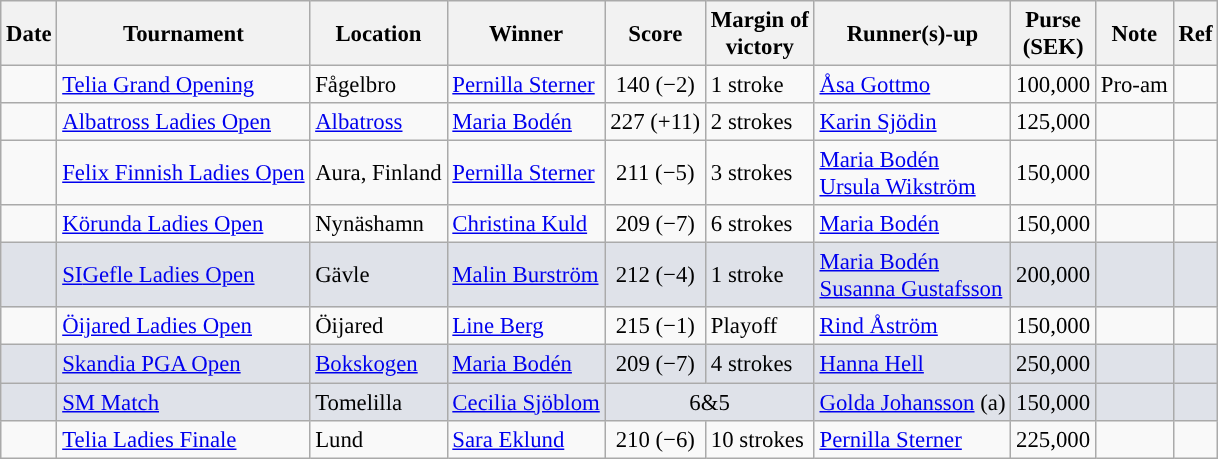<table class="wikitable" style="font-size:95%;">
<tr>
<th>Date</th>
<th>Tournament</th>
<th>Location</th>
<th>Winner</th>
<th>Score</th>
<th>Margin of<br>victory</th>
<th>Runner(s)-up</th>
<th>Purse<br>(SEK)</th>
<th>Note</th>
<th>Ref</th>
</tr>
<tr>
<td></td>
<td><a href='#'>Telia Grand Opening</a></td>
<td>Fågelbro</td>
<td> <a href='#'>Pernilla Sterner</a></td>
<td align=center>140 (−2)</td>
<td>1 stroke</td>
<td> <a href='#'>Åsa Gottmo</a></td>
<td align=right>100,000</td>
<td>Pro-am</td>
<td></td>
</tr>
<tr>
<td></td>
<td><a href='#'>Albatross Ladies Open</a></td>
<td><a href='#'>Albatross</a></td>
<td> <a href='#'>Maria Bodén</a></td>
<td align=center>227 (+11)</td>
<td>2 strokes</td>
<td> <a href='#'>Karin Sjödin</a></td>
<td align=right>125,000</td>
<td></td>
<td></td>
</tr>
<tr>
<td></td>
<td><a href='#'>Felix Finnish Ladies Open</a></td>
<td>Aura, Finland</td>
<td> <a href='#'>Pernilla Sterner</a></td>
<td align=center>211 (−5)</td>
<td>3 strokes</td>
<td> <a href='#'>Maria Bodén</a><br> <a href='#'>Ursula Wikström</a></td>
<td align=right>150,000</td>
<td></td>
<td></td>
</tr>
<tr>
<td></td>
<td><a href='#'>Körunda Ladies Open</a></td>
<td>Nynäshamn</td>
<td> <a href='#'>Christina Kuld</a></td>
<td align=center>209 (−7)</td>
<td>6 strokes</td>
<td> <a href='#'>Maria Bodén</a></td>
<td align=right>150,000</td>
<td></td>
<td></td>
</tr>
<tr style="background:#dfe2e9;">
<td></td>
<td><a href='#'>SI</a><a href='#'>Gefle Ladies Open</a></td>
<td>Gävle</td>
<td> <a href='#'>Malin Burström</a></td>
<td align=center>212 (−4)</td>
<td>1 stroke</td>
<td> <a href='#'>Maria Bodén</a><br> <a href='#'>Susanna Gustafsson</a></td>
<td align=right>200,000</td>
<td></td>
<td></td>
</tr>
<tr>
<td></td>
<td><a href='#'>Öijared Ladies Open</a></td>
<td>Öijared</td>
<td> <a href='#'>Line Berg</a></td>
<td align=center>215 (−1)</td>
<td>Playoff</td>
<td> <a href='#'>Rind Åström</a></td>
<td align=right>150,000</td>
<td></td>
<td></td>
</tr>
<tr style="background:#dfe2e9;">
<td></td>
<td><a href='#'>Skandia PGA Open</a></td>
<td><a href='#'>Bokskogen</a></td>
<td> <a href='#'>Maria Bodén</a></td>
<td align=center>209 (−7)</td>
<td>4 strokes</td>
<td> <a href='#'>Hanna Hell</a></td>
<td align=right>250,000</td>
<td></td>
<td></td>
</tr>
<tr style="background:#dfe2e9;">
<td></td>
<td><a href='#'>SM Match</a></td>
<td>Tomelilla</td>
<td> <a href='#'>Cecilia Sjöblom</a></td>
<td colspan=2 align=center>6&5</td>
<td> <a href='#'>Golda Johansson</a> (a)</td>
<td align=right>150,000</td>
<td></td>
<td></td>
</tr>
<tr>
<td></td>
<td><a href='#'>Telia Ladies Finale</a></td>
<td>Lund</td>
<td> <a href='#'>Sara Eklund</a></td>
<td align=center>210 (−6)</td>
<td>10 strokes</td>
<td> <a href='#'>Pernilla Sterner</a></td>
<td align=right>225,000</td>
<td></td>
<td></td>
</tr>
</table>
